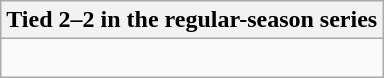<table class="wikitable collapsible collapsed">
<tr>
<th>Tied 2–2 in the regular-season series</th>
</tr>
<tr>
<td><br>


</td>
</tr>
</table>
